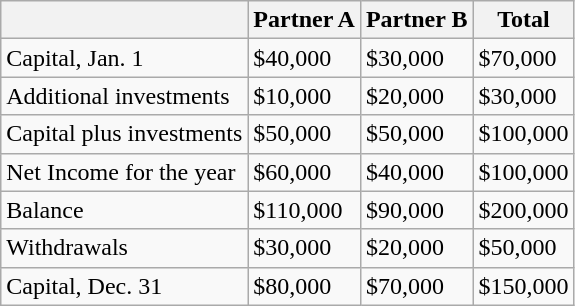<table class="wikitable">
<tr>
<th></th>
<th>Partner A</th>
<th>Partner B</th>
<th>Total</th>
</tr>
<tr>
<td>Capital, Jan. 1</td>
<td>$40,000</td>
<td>$30,000</td>
<td>$70,000</td>
</tr>
<tr>
<td>Additional investments</td>
<td>$10,000</td>
<td>$20,000</td>
<td>$30,000</td>
</tr>
<tr>
<td>Capital plus investments</td>
<td>$50,000</td>
<td>$50,000</td>
<td>$100,000</td>
</tr>
<tr>
<td>Net Income for the year</td>
<td>$60,000</td>
<td>$40,000</td>
<td>$100,000</td>
</tr>
<tr>
<td>Balance</td>
<td>$110,000</td>
<td>$90,000</td>
<td>$200,000</td>
</tr>
<tr>
<td>Withdrawals</td>
<td>$30,000</td>
<td>$20,000</td>
<td>$50,000</td>
</tr>
<tr>
<td>Capital, Dec. 31</td>
<td>$80,000</td>
<td>$70,000</td>
<td>$150,000</td>
</tr>
</table>
